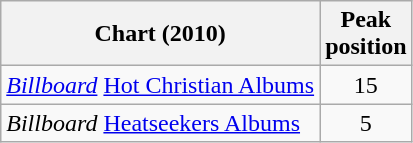<table class="wikitable">
<tr>
<th>Chart (2010)</th>
<th>Peak<br>position</th>
</tr>
<tr>
<td><em><a href='#'>Billboard</a></em> <a href='#'>Hot Christian Albums</a></td>
<td align="center">15</td>
</tr>
<tr>
<td><em>Billboard</em> <a href='#'>Heatseekers Albums</a></td>
<td align="center">5</td>
</tr>
</table>
